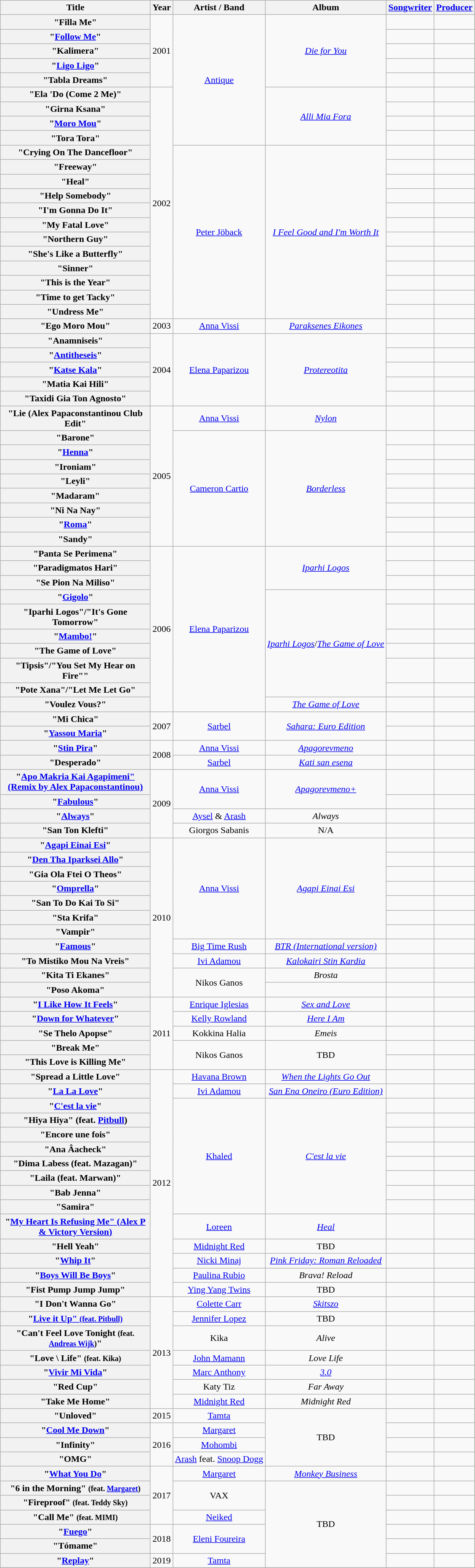<table class="wikitable plainrowheaders" style="text-align:center;">
<tr>
<th scope="col" style="width:16em;">Title</th>
<th scope="col">Year</th>
<th scope="col">Artist / Band</th>
<th scope="col">Album</th>
<th scope="col"><a href='#'>Songwriter</a></th>
<th scope="col"><a href='#'>Producer</a></th>
</tr>
<tr>
<th scope="row">"Filla Me"</th>
<td rowspan="5">2001</td>
<td rowspan="9"><a href='#'>Antique</a></td>
<td rowspan="5"><em><a href='#'>Die for You</a></em></td>
<td align="center"></td>
<td></td>
</tr>
<tr>
<th scope="row">"<a href='#'>Follow Me</a>"</th>
<td align="center"></td>
<td></td>
</tr>
<tr>
<th scope="row">"Kalimera"</th>
<td align="center"></td>
<td></td>
</tr>
<tr>
<th scope="row">"<a href='#'>Ligo Ligo</a>"</th>
<td align="center"></td>
<td></td>
</tr>
<tr>
<th scope="row">"Tabla Dreams"</th>
<td align="center"></td>
<td></td>
</tr>
<tr>
<th scope="row">"Ela 'Do (Come 2 Me)"</th>
<td rowspan="16">2002</td>
<td rowspan="4"><em><a href='#'>Alli Mia Fora</a></em></td>
<td align="center"></td>
<td align="center"></td>
</tr>
<tr>
<th scope="row">"Girna Ksana"</th>
<td></td>
<td align="center"></td>
</tr>
<tr>
<th scope="row">"<a href='#'>Moro Mou</a>"</th>
<td></td>
<td align="center"></td>
</tr>
<tr>
<th scope="row">"Tora Tora"</th>
<td></td>
<td align="center"></td>
</tr>
<tr>
<th scope="row">"Crying On The Dancefloor"</th>
<td rowspan="12"><a href='#'>Peter Jöback</a></td>
<td rowspan="12"><em><a href='#'>I Feel Good and I'm Worth It</a></em></td>
<td></td>
<td align="center"></td>
</tr>
<tr>
<th scope="row">"Freeway"</th>
<td></td>
<td align="center"></td>
</tr>
<tr>
<th scope="row">"Heal"</th>
<td></td>
<td align="center"></td>
</tr>
<tr>
<th scope="row">"Help Somebody"</th>
<td></td>
<td align="center"></td>
</tr>
<tr>
<th scope="row">"I'm Gonna Do It"</th>
<td></td>
<td align="center"></td>
</tr>
<tr>
<th scope="row">"My Fatal Love"</th>
<td></td>
<td align="center"></td>
</tr>
<tr>
<th scope="row">"Northern Guy"</th>
<td></td>
<td align="center"></td>
</tr>
<tr>
<th scope="row">"She's Like a Butterfly"</th>
<td></td>
<td align="center"></td>
</tr>
<tr>
<th scope="row">"Sinner"</th>
<td></td>
<td align="center"></td>
</tr>
<tr>
<th scope="row">"This is the Year"</th>
<td></td>
<td align="center"></td>
</tr>
<tr>
<th scope="row">"Time to get Tacky"</th>
<td align="center"></td>
</tr>
<tr>
<th scope="row">"Undress Me"</th>
<td></td>
<td align="center"></td>
</tr>
<tr>
<th scope="row">"Ego Moro Mou"</th>
<td>2003</td>
<td><a href='#'>Anna Vissi</a></td>
<td><em><a href='#'>Paraksenes Eikones</a></em></td>
<td align="center"></td>
<td align="center"></td>
</tr>
<tr>
<th scope="row">"Anamniseis"</th>
<td rowspan="5">2004</td>
<td rowspan="5"><a href='#'>Elena Paparizou</a></td>
<td rowspan="5"><em><a href='#'>Protereotita</a></em></td>
<td align="center"></td>
<td align="center"></td>
</tr>
<tr>
<th scope="row">"<a href='#'>Antitheseis</a>"</th>
<td></td>
<td align="center"></td>
</tr>
<tr>
<th scope="row">"<a href='#'>Katse Kala</a>"</th>
<td align="center"></td>
<td align="center"></td>
</tr>
<tr>
<th scope="row">"Matia Kai Hili"</th>
<td align="center"></td>
<td align="center"></td>
</tr>
<tr>
<th scope="row">"Taxidi Gia Ton Agnosto"</th>
<td align="center"></td>
<td align="center"></td>
</tr>
<tr>
<th scope="row">"Lie (Alex Papaconstantinou Club Edit"</th>
<td rowspan="9">2005</td>
<td><a href='#'>Anna Vissi</a></td>
<td><em><a href='#'>Nylon</a></em></td>
<td></td>
<td align="center"></td>
</tr>
<tr>
<th scope="row">"Barone"</th>
<td rowspan="8"><a href='#'>Cameron Cartio</a></td>
<td rowspan="8"><em><a href='#'>Borderless</a></em></td>
<td align="center"></td>
<td align="center"></td>
</tr>
<tr>
<th scope="row">"<a href='#'>Henna</a>"</th>
<td align="center"></td>
<td align="center"></td>
</tr>
<tr>
<th scope="row">"Ironiam"</th>
<td align="center"></td>
<td align="center"></td>
</tr>
<tr>
<th scope="row">"Leyli"</th>
<td align="center"></td>
<td align="center"></td>
</tr>
<tr>
<th scope="row">"Madaram"</th>
<td align="center"></td>
<td align="center"></td>
</tr>
<tr>
<th scope="row">"Ni Na Nay"</th>
<td align="center"></td>
<td align="center"></td>
</tr>
<tr>
<th scope="row">"<a href='#'>Roma</a>"</th>
<td></td>
<td align="center"></td>
</tr>
<tr>
<th scope="row">"Sandy"</th>
<td align="center"></td>
<td align="center"></td>
</tr>
<tr>
<th scope="row">"Panta Se Perimena"</th>
<td rowspan="10">2006</td>
<td rowspan="10"><a href='#'>Elena Paparizou</a></td>
<td rowspan="3"><em><a href='#'>Iparhi Logos</a></em></td>
<td></td>
<td align="center"></td>
</tr>
<tr>
<th scope="row">"Paradigmatos Hari"</th>
<td></td>
<td align="center"></td>
</tr>
<tr>
<th scope="row">"Se Pion Na Miliso"</th>
<td></td>
<td align="center"></td>
</tr>
<tr>
<th scope="row">"<a href='#'>Gigolo</a>"</th>
<td rowspan="6"><em><a href='#'>Iparhi Logos</a></em>/<em><a href='#'>The Game of Love</a></em></td>
<td align="center"></td>
<td align="center"></td>
</tr>
<tr>
<th scope="row">"Iparhi Logos"/"It's Gone Tomorrow"</th>
<td></td>
<td align="center"></td>
</tr>
<tr>
<th scope="row">"<a href='#'>Mambo!</a>"</th>
<td align="center"></td>
<td align="center"></td>
</tr>
<tr>
<th scope="row">"The Game of Love"</th>
<td align="center"></td>
<td align="center"></td>
</tr>
<tr>
<th scope="row">"Tipsis"/"You Set My Hear on Fire""</th>
<td></td>
<td align="center"></td>
</tr>
<tr>
<th scope="row">"Pote Xana"/"Let Me Let Go"</th>
<td align="center"></td>
<td align="center"></td>
</tr>
<tr>
<th scope="row">"Voulez Vous?"</th>
<td><em><a href='#'>The Game of Love</a></em></td>
<td align="center"></td>
<td align="center"></td>
</tr>
<tr>
<th scope="row">"Mi Chica"</th>
<td rowspan="2">2007</td>
<td rowspan="2"><a href='#'>Sarbel</a></td>
<td rowspan="2"><em><a href='#'>Sahara: Euro Edition</a></em></td>
<td align="center"></td>
<td align="center"></td>
</tr>
<tr>
<th scope="row">"<a href='#'>Yassou Maria</a>"</th>
<td align="center"></td>
<td align="center"></td>
</tr>
<tr>
<th scope="row">"<a href='#'>Stin Pira</a>"</th>
<td rowspan="2">2008</td>
<td><a href='#'>Anna Vissi</a></td>
<td><em><a href='#'>Apagorevmeno</a></em></td>
<td align="center"></td>
<td align="center"></td>
</tr>
<tr>
<th scope="row">"Desperado"</th>
<td><a href='#'>Sarbel</a></td>
<td><em><a href='#'>Kati san esena</a></em></td>
<td align="center"></td>
<td align="center"></td>
</tr>
<tr>
<th scope="row">"<a href='#'>Apo Makria Kai Agapimeni" (Remix by Alex Papaconstantinou)</a></th>
<td rowspan="4">2009</td>
<td rowspan="2"><a href='#'>Anna Vissi</a></td>
<td rowspan="2"><em><a href='#'>Apagorevmeno+</a></em></td>
<td></td>
<td align="center"></td>
</tr>
<tr>
<th scope="row">"<a href='#'>Fabulous</a>"</th>
<td align="center"></td>
<td align="center"></td>
</tr>
<tr>
<th scope="row">"<a href='#'>Always</a>"</th>
<td><a href='#'>Aysel</a>  & <a href='#'>Arash</a></td>
<td><em>Always</em></td>
<td align="center"></td>
<td align="center"></td>
</tr>
<tr>
<th scope="row">"San Ton Klefti"</th>
<td>Giorgos Sabanis</td>
<td>N/A</td>
<td align="center"></td>
<td align="center"></td>
</tr>
<tr>
<th scope="row">"<a href='#'>Agapi Einai Esi</a>"</th>
<td rowspan="11">2010</td>
<td rowspan="7"><a href='#'>Anna Vissi</a></td>
<td rowspan="7"><em><a href='#'>Agapi Einai Esi</a></em></td>
<td></td>
<td align="center"></td>
</tr>
<tr>
<th scope="row">"<a href='#'>Den Tha Iparksei Allo</a>"</th>
<td></td>
<td align="center"></td>
</tr>
<tr>
<th scope="row">"Gia Ola Ftei O Theos"</th>
<td></td>
<td align="center"></td>
</tr>
<tr>
<th scope="row">"<a href='#'>Omprella</a>"</th>
<td></td>
<td align="center"></td>
</tr>
<tr>
<th scope="row">"San To Do Kai To Si"</th>
<td></td>
<td align="center"></td>
</tr>
<tr>
<th scope="row">"Sta Krifa"</th>
<td></td>
<td align="center"></td>
</tr>
<tr>
<th scope="row">"Vampir"</th>
<td></td>
<td align="center"></td>
</tr>
<tr>
<th scope="row">"<a href='#'>Famous</a>"</th>
<td><a href='#'>Big Time Rush</a></td>
<td><em><a href='#'>BTR (International version)</a></em></td>
<td></td>
<td align="center"></td>
</tr>
<tr>
<th scope="row">"To Mistiko Mou Na Vreis"</th>
<td><a href='#'>Ivi Adamou</a></td>
<td><em><a href='#'>Kalokairi Stin Kardia</a></em></td>
<td align="center"></td>
<td align="center"></td>
</tr>
<tr>
<th scope="row">"Kita Ti Ekanes"</th>
<td rowspan="2">Nikos Ganos</td>
<td><em>Brosta</em></td>
<td align="center"></td>
<td align="center"></td>
</tr>
<tr>
<th scope="row">"Poso Akoma"</th>
<td></td>
<td align="center"></td>
</tr>
<tr>
<th scope="row">"<a href='#'>I Like How It Feels</a>"</th>
<td rowspan="5">2011</td>
<td><a href='#'>Enrique Iglesias</a></td>
<td><em><a href='#'>Sex and Love</a></em></td>
<td align="center"></td>
<td align="center"></td>
</tr>
<tr>
<th scope="row">"<a href='#'>Down for Whatever</a>"</th>
<td><a href='#'>Kelly Rowland</a></td>
<td><em><a href='#'>Here I Am</a></em></td>
<td></td>
<td align="center"></td>
</tr>
<tr>
<th scope="row">"Se Thelo Apopse"</th>
<td>Kokkina Halia</td>
<td><em>Emeis</em></td>
<td align="center"></td>
<td align="center"></td>
</tr>
<tr>
<th scope="row">"Break Me"</th>
<td rowspan="2">Nikos Ganos</td>
<td rowspan="2">TBD</td>
<td align="center"></td>
<td align="center"></td>
</tr>
<tr>
<th scope="row">"This Love is Killing Me"</th>
<td align="center"></td>
<td align="center"></td>
</tr>
<tr>
<th scope="row">"Spread a Little Love"</th>
<td rowspan="15">2012</td>
<td><a href='#'>Havana Brown</a></td>
<td><em><a href='#'>When the Lights Go Out</a></em></td>
<td align="center"></td>
<td align="center"></td>
</tr>
<tr>
<th scope="row">"<a href='#'>La La Love</a>"</th>
<td><a href='#'>Ivi Adamou</a></td>
<td><em><a href='#'>San Ena Oneiro (Euro Edition)</a></em></td>
<td align="center"></td>
<td></td>
</tr>
<tr>
<th scope="row">"<a href='#'>C'est la vie</a>"</th>
<td rowspan="8"><a href='#'>Khaled</a></td>
<td rowspan="8"><em><a href='#'>C'est la vie</a></em></td>
<td align="center"></td>
<td align="center"></td>
</tr>
<tr>
<th scope="row">"Hiya Hiya" (feat. <a href='#'>Pitbull</a>)</th>
<td align="center"></td>
<td align="center"></td>
</tr>
<tr>
<th scope="row">"Encore une fois"</th>
<td align="center"></td>
<td align="center"></td>
</tr>
<tr>
<th scope="row">"Ana Âacheck"</th>
<td align="center"></td>
<td align="center"></td>
</tr>
<tr>
<th scope="row">"Dima Labess (feat. Mazagan)"</th>
<td align="center"></td>
<td></td>
</tr>
<tr>
<th scope="row">"Laila (feat. Marwan)"</th>
<td align="center"></td>
<td align="center"></td>
</tr>
<tr>
<th scope="row">"Bab Jenna"</th>
<td align="center"></td>
<td align="center"></td>
</tr>
<tr>
<th scope="row">"Samira"</th>
<td align="center"></td>
<td align="center"></td>
</tr>
<tr>
<th scope="row">"<a href='#'>My Heart Is Refusing Me" (Alex P & Victory Version)</a></th>
<td><a href='#'>Loreen</a></td>
<td><em><a href='#'>Heal</a></em></td>
<td align="center"></td>
<td></td>
</tr>
<tr>
<th scope="row">"Hell Yeah"</th>
<td><a href='#'>Midnight Red</a></td>
<td>TBD</td>
<td align="center"></td>
<td align="center"></td>
</tr>
<tr>
<th scope="row">"<a href='#'>Whip It</a>"</th>
<td><a href='#'>Nicki Minaj</a></td>
<td><em><a href='#'>Pink Friday: Roman Reloaded</a></em></td>
<td align="center"></td>
<td align="center"></td>
</tr>
<tr>
<th scope="row">"<a href='#'>Boys Will Be Boys</a>"</th>
<td><a href='#'>Paulina Rubio</a></td>
<td><em>Brava! Reload</em></td>
<td align="center"></td>
<td align="center"></td>
</tr>
<tr>
<th scope="row">"Fist Pump Jump Jump"</th>
<td><a href='#'>Ying Yang Twins</a></td>
<td>TBD</td>
<td align="center"></td>
<td align="center"></td>
</tr>
<tr>
<th scope="row">"I Don't Wanna Go"</th>
<td rowspan="7">2013</td>
<td><a href='#'>Colette Carr</a></td>
<td><em><a href='#'>Skitszo</a></em></td>
<td align="center"></td>
<td align="center"></td>
</tr>
<tr>
<th scope="row">"<a href='#'>Live it Up" <small>(feat. Pitbull)</small></a></th>
<td><a href='#'>Jennifer Lopez</a></td>
<td>TBD</td>
<td align="center"></td>
<td align="center"></td>
</tr>
<tr>
<th scope="row">"Can't Feel Love Tonight  <small>(feat. <a href='#'>Andreas Wijk</a>)</small>"</th>
<td>Kika</td>
<td><em>Alive</em></td>
<td align="center"></td>
<td></td>
</tr>
<tr>
<th scope="row">"Love \ Life" <small>(feat. Kika)</small></th>
<td><a href='#'>John Mamann</a></td>
<td><em>Love Life</em></td>
<td align="center"></td>
<td align="center"></td>
</tr>
<tr>
<th scope="row">"<a href='#'>Vivir Mi Vida</a>"</th>
<td><a href='#'>Marc Anthony</a></td>
<td><em><a href='#'>3.0</a></em></td>
<td align="center"></td>
<td></td>
</tr>
<tr>
<th scope="row">"Red Cup"</th>
<td>Katy Tiz</td>
<td><em>Far Away</em></td>
<td align="center"></td>
<td></td>
</tr>
<tr>
<th scope="row">"Take Me Home"</th>
<td><a href='#'>Midnight Red</a></td>
<td><em>Midnight Red</em></td>
<td align="center"></td>
<td></td>
</tr>
<tr>
<th scope="row">"Unloved"</th>
<td rowspan="1">2015</td>
<td><a href='#'>Tamta</a></td>
<td rowspan="4">TBD</td>
<td align="center"></td>
<td align="center"></td>
</tr>
<tr>
<th scope="row">"<a href='#'>Cool Me Down</a>"</th>
<td rowspan="3">2016</td>
<td><a href='#'>Margaret</a></td>
<td align="center"></td>
<td align="center"></td>
</tr>
<tr>
<th scope="row">"Infinity"</th>
<td><a href='#'>Mohombi</a></td>
<td></td>
<td align="center"></td>
</tr>
<tr>
<th scope="row">"OMG"</th>
<td><a href='#'>Arash</a> feat. <a href='#'>Snoop Dogg</a></td>
<td align="center"></td>
<td align="center"></td>
</tr>
<tr>
<th scope="row">"<a href='#'>What You Do</a>"</th>
<td rowspan="4">2017</td>
<td><a href='#'>Margaret</a></td>
<td><em><a href='#'>Monkey Business</a></em></td>
<td></td>
<td align="center"></td>
</tr>
<tr>
<th scope="row">"6 in the Morning" <small>(feat. <a href='#'>Margaret</a>)</small></th>
<td rowspan="2">VAX</td>
<td rowspan="6">TBD</td>
<td align="center"></td>
<td align="center"></td>
</tr>
<tr>
<th scope="row">"Fireproof" <small>(feat. Teddy Sky)</small></th>
<td align="center"></td>
<td align="center"></td>
</tr>
<tr>
<th scope="row">"Call Me" <small>(feat. MIMI)</small></th>
<td><a href='#'>Neiked</a></td>
<td align="center"></td>
<td align="center"></td>
</tr>
<tr>
<th scope="row">"<a href='#'>Fuego</a>"</th>
<td rowspan="2">2018</td>
<td rowspan="2"><a href='#'>Eleni Foureira</a></td>
<td align="center"></td>
<td align="center"></td>
</tr>
<tr>
<th scope="row">"Tómame"</th>
<td align="center"></td>
<td align="center"></td>
</tr>
<tr>
<th scope="row">"<a href='#'>Replay</a>"</th>
<td rowspan="1">2019</td>
<td><a href='#'>Tamta</a></td>
<td align="center"></td>
<td></td>
</tr>
<tr>
</tr>
</table>
